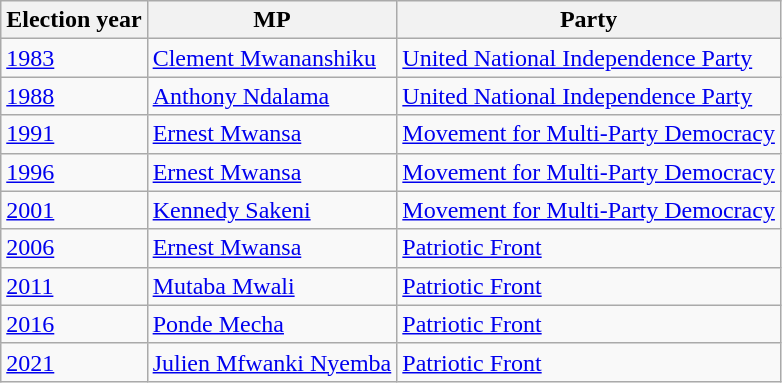<table class=wikitable>
<tr>
<th>Election year</th>
<th>MP</th>
<th>Party</th>
</tr>
<tr>
<td><a href='#'>1983</a></td>
<td><a href='#'>Clement Mwananshiku</a></td>
<td><a href='#'>United National Independence Party</a></td>
</tr>
<tr>
<td><a href='#'>1988</a></td>
<td><a href='#'>Anthony Ndalama</a></td>
<td><a href='#'>United National Independence Party</a></td>
</tr>
<tr>
<td><a href='#'>1991</a></td>
<td><a href='#'>Ernest Mwansa</a></td>
<td><a href='#'>Movement for Multi-Party Democracy</a></td>
</tr>
<tr>
<td><a href='#'>1996</a></td>
<td><a href='#'>Ernest Mwansa</a></td>
<td><a href='#'>Movement for Multi-Party Democracy</a></td>
</tr>
<tr>
<td><a href='#'>2001</a></td>
<td><a href='#'>Kennedy Sakeni</a></td>
<td><a href='#'>Movement for Multi-Party Democracy</a></td>
</tr>
<tr>
<td><a href='#'>2006</a></td>
<td><a href='#'>Ernest Mwansa</a></td>
<td><a href='#'>Patriotic Front</a></td>
</tr>
<tr>
<td><a href='#'>2011</a></td>
<td><a href='#'>Mutaba Mwali</a></td>
<td><a href='#'>Patriotic Front</a></td>
</tr>
<tr>
<td><a href='#'>2016</a></td>
<td><a href='#'>Ponde Mecha</a></td>
<td><a href='#'>Patriotic Front</a></td>
</tr>
<tr>
<td><a href='#'>2021</a></td>
<td><a href='#'>Julien Mfwanki Nyemba</a></td>
<td><a href='#'>Patriotic Front</a></td>
</tr>
</table>
